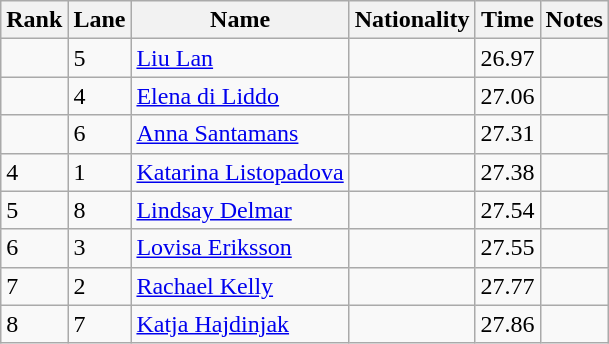<table class="wikitable">
<tr>
<th>Rank</th>
<th>Lane</th>
<th>Name</th>
<th>Nationality</th>
<th>Time</th>
<th>Notes</th>
</tr>
<tr>
<td></td>
<td>5</td>
<td><a href='#'>Liu Lan</a></td>
<td></td>
<td>26.97</td>
<td></td>
</tr>
<tr>
<td></td>
<td>4</td>
<td><a href='#'>Elena di Liddo</a></td>
<td></td>
<td>27.06</td>
<td></td>
</tr>
<tr>
<td></td>
<td>6</td>
<td><a href='#'>Anna Santamans</a></td>
<td></td>
<td>27.31</td>
<td></td>
</tr>
<tr>
<td>4</td>
<td>1</td>
<td><a href='#'>Katarina Listopadova</a></td>
<td></td>
<td>27.38</td>
<td></td>
</tr>
<tr>
<td>5</td>
<td>8</td>
<td><a href='#'>Lindsay Delmar</a></td>
<td></td>
<td>27.54</td>
<td></td>
</tr>
<tr>
<td>6</td>
<td>3</td>
<td><a href='#'>Lovisa Eriksson</a></td>
<td></td>
<td>27.55</td>
<td></td>
</tr>
<tr>
<td>7</td>
<td>2</td>
<td><a href='#'>Rachael Kelly</a></td>
<td></td>
<td>27.77</td>
<td></td>
</tr>
<tr>
<td>8</td>
<td>7</td>
<td><a href='#'>Katja Hajdinjak</a></td>
<td></td>
<td>27.86</td>
<td></td>
</tr>
</table>
